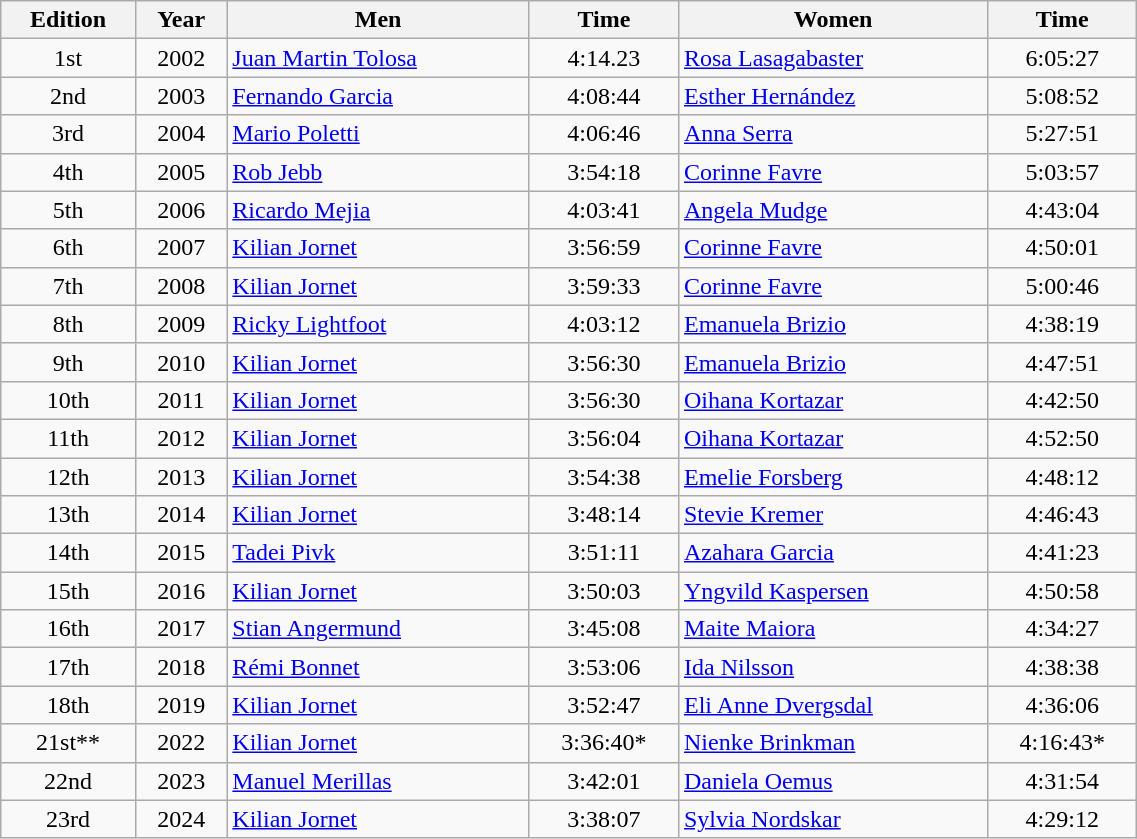<table class="wikitable" width=60% style="font-size:100%; text-align:center;">
<tr>
<th>Edition</th>
<th>Year</th>
<th>Men</th>
<th>Time</th>
<th>Women</th>
<th>Time</th>
</tr>
<tr>
<td>1st</td>
<td>2002</td>
<td align=left> <a href='#'>Juan Martin Tolosa</a></td>
<td>4:14.23</td>
<td align=left> <a href='#'>Rosa Lasagabaster</a></td>
<td>6:05:27</td>
</tr>
<tr>
<td>2nd</td>
<td>2003</td>
<td align=left> <a href='#'>Fernando Garcia</a></td>
<td>4:08:44</td>
<td align=left> <a href='#'>Esther Hernández</a></td>
<td>5:08:52</td>
</tr>
<tr>
<td>3rd</td>
<td>2004</td>
<td align=left> <a href='#'>Mario Poletti</a></td>
<td>4:06:46</td>
<td align=left> <a href='#'>Anna Serra</a></td>
<td>5:27:51</td>
</tr>
<tr>
<td>4th</td>
<td>2005</td>
<td align=left> <a href='#'>Rob Jebb</a></td>
<td>3:54:18</td>
<td align=left> <a href='#'>Corinne Favre</a></td>
<td>5:03:57</td>
</tr>
<tr>
<td>5th</td>
<td>2006</td>
<td align=left> <a href='#'>Ricardo Mejia</a></td>
<td>4:03:41</td>
<td align=left> <a href='#'>Angela Mudge</a></td>
<td>4:43:04</td>
</tr>
<tr>
<td>6th</td>
<td>2007</td>
<td align=left> <a href='#'>Kilian Jornet</a></td>
<td>3:56:59</td>
<td align=left> <a href='#'>Corinne Favre</a></td>
<td>4:50:01</td>
</tr>
<tr>
<td>7th</td>
<td>2008</td>
<td align=left> <a href='#'>Kilian Jornet</a></td>
<td>3:59:33</td>
<td align=left> <a href='#'>Corinne Favre</a></td>
<td>5:00:46</td>
</tr>
<tr>
<td>8th</td>
<td>2009</td>
<td align=left> <a href='#'>Ricky Lightfoot</a></td>
<td>4:03:12</td>
<td align=left> <a href='#'>Emanuela Brizio</a></td>
<td>4:38:19</td>
</tr>
<tr>
<td>9th</td>
<td>2010</td>
<td align=left> <a href='#'>Kilian Jornet</a></td>
<td>3:56:30</td>
<td align=left> <a href='#'>Emanuela Brizio</a></td>
<td>4:47:51</td>
</tr>
<tr>
<td>10th</td>
<td>2011</td>
<td align=left> <a href='#'>Kilian Jornet</a></td>
<td>3:56:30</td>
<td align=left> <a href='#'>Oihana Kortazar</a></td>
<td>4:42:50</td>
</tr>
<tr>
<td>11th</td>
<td>2012</td>
<td align=left> <a href='#'>Kilian Jornet</a></td>
<td>3:56:04</td>
<td align=left> <a href='#'>Oihana Kortazar</a></td>
<td>4:52:50</td>
</tr>
<tr>
<td>12th</td>
<td>2013</td>
<td align=left> <a href='#'>Kilian Jornet</a></td>
<td>3:54:38</td>
<td align=left> <a href='#'>Emelie Forsberg</a></td>
<td>4:48:12</td>
</tr>
<tr>
<td>13th</td>
<td>2014</td>
<td align=left> <a href='#'>Kilian Jornet</a></td>
<td>3:48:14</td>
<td align=left> <a href='#'>Stevie Kremer</a></td>
<td>4:46:43</td>
</tr>
<tr>
<td>14th</td>
<td>2015</td>
<td align=left> <a href='#'>Tadei Pivk</a></td>
<td>3:51:11</td>
<td align=left> <a href='#'>Azahara Garcia</a></td>
<td>4:41:23</td>
</tr>
<tr>
<td>15th</td>
<td>2016</td>
<td align=left> <a href='#'>Kilian Jornet</a></td>
<td>3:50:03</td>
<td align=left> <a href='#'>Yngvild Kaspersen</a></td>
<td>4:50:58</td>
</tr>
<tr>
<td>16th</td>
<td>2017</td>
<td align=left> <a href='#'>Stian Angermund</a></td>
<td>3:45:08</td>
<td align=left> <a href='#'>Maite Maiora</a></td>
<td>4:34:27</td>
</tr>
<tr>
<td>17th</td>
<td>2018</td>
<td align=left> <a href='#'>Rémi Bonnet</a></td>
<td>3:53:06</td>
<td align=left> <a href='#'>Ida Nilsson</a></td>
<td>4:38:38</td>
</tr>
<tr>
<td>18th</td>
<td>2019</td>
<td align=left> <a href='#'>Kilian Jornet</a></td>
<td>3:52:47</td>
<td align=left> <a href='#'>Eli Anne Dvergsdal</a></td>
<td>4:36:06</td>
</tr>
<tr>
<td>21st**</td>
<td>2022</td>
<td align=left> <a href='#'>Kilian Jornet</a></td>
<td>3:36:40*</td>
<td align=left> <a href='#'>Nienke Brinkman</a></td>
<td>4:16:43*</td>
</tr>
<tr>
<td>22nd</td>
<td>2023</td>
<td align=left> <a href='#'>Manuel Merillas</a></td>
<td>3:42:01</td>
<td align=left> <a href='#'>Daniela Oemus</a></td>
<td>4:31:54</td>
</tr>
<tr>
<td>23rd</td>
<td>2024</td>
<td align=left> <a href='#'>Kilian Jornet</a></td>
<td>3:38:07</td>
<td align=left> <a href='#'>Sylvia Nordskar</a></td>
<td>4:29:12</td>
</tr>
</table>
